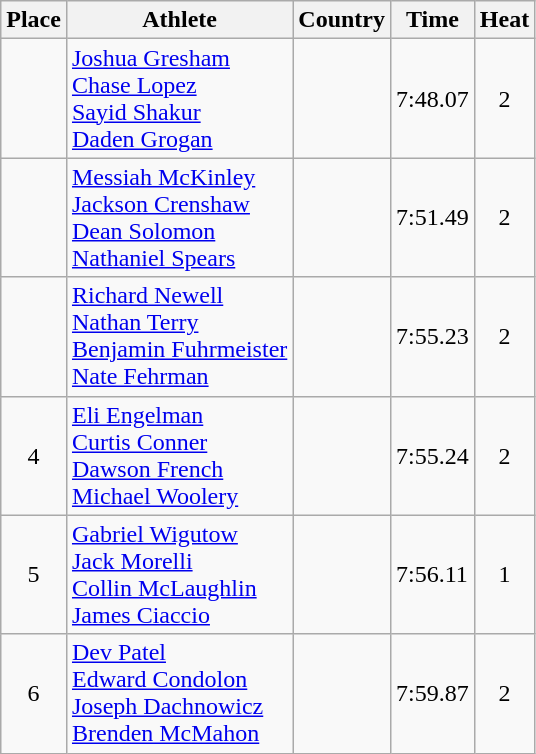<table class="wikitable">
<tr>
<th>Place</th>
<th>Athlete</th>
<th>Country</th>
<th>Time</th>
<th>Heat</th>
</tr>
<tr>
<td align=center></td>
<td><a href='#'>Joshua Gresham</a><br><a href='#'>Chase Lopez</a><br><a href='#'>Sayid Shakur</a><br><a href='#'>Daden Grogan</a></td>
<td></td>
<td>7:48.07</td>
<td align=center>2</td>
</tr>
<tr>
<td align=center></td>
<td><a href='#'>Messiah McKinley</a><br><a href='#'>Jackson Crenshaw</a><br><a href='#'>Dean Solomon</a><br><a href='#'>Nathaniel Spears</a></td>
<td></td>
<td>7:51.49</td>
<td align=center>2</td>
</tr>
<tr>
<td align=center></td>
<td><a href='#'>Richard Newell</a><br><a href='#'>Nathan Terry</a><br><a href='#'>Benjamin Fuhrmeister</a><br><a href='#'>Nate Fehrman</a></td>
<td></td>
<td>7:55.23</td>
<td align=center>2</td>
</tr>
<tr>
<td align=center>4</td>
<td><a href='#'>Eli Engelman</a><br><a href='#'>Curtis Conner</a><br><a href='#'>Dawson French</a><br><a href='#'>Michael Woolery</a></td>
<td></td>
<td>7:55.24</td>
<td align=center>2</td>
</tr>
<tr>
<td align=center>5</td>
<td><a href='#'>Gabriel Wigutow</a><br><a href='#'>Jack Morelli</a><br><a href='#'>Collin McLaughlin</a><br><a href='#'>James Ciaccio</a></td>
<td></td>
<td>7:56.11</td>
<td align=center>1</td>
</tr>
<tr>
<td align=center>6</td>
<td><a href='#'>Dev Patel</a><br><a href='#'>Edward Condolon</a><br><a href='#'>Joseph Dachnowicz</a><br><a href='#'>Brenden McMahon</a></td>
<td></td>
<td>7:59.87</td>
<td align=center>2</td>
</tr>
</table>
